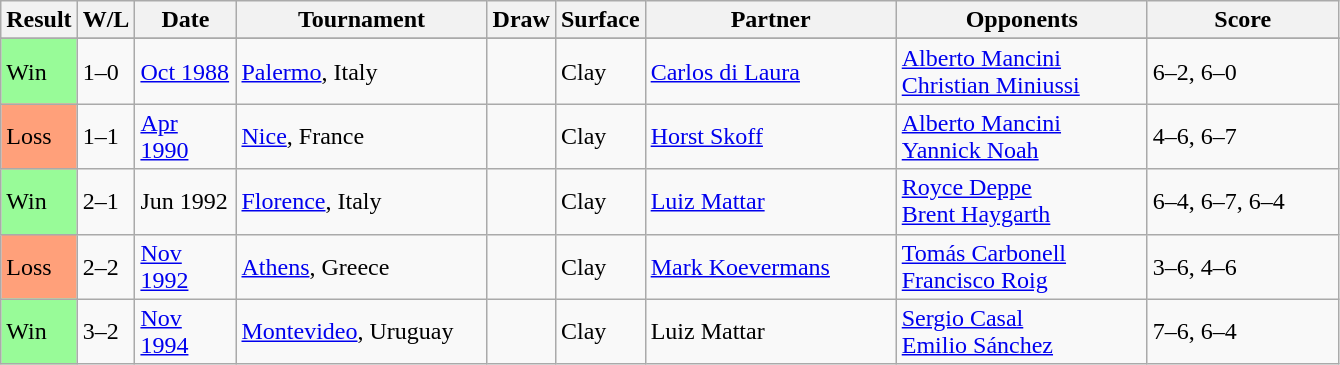<table class="sortable wikitable">
<tr>
<th style="width:40px">Result</th>
<th style="width:30px" class="unsortable">W/L</th>
<th style="width:60px">Date</th>
<th style="width:160px">Tournament</th>
<th style="width:20px">Draw</th>
<th style="width:50px">Surface</th>
<th style="width:160px">Partner</th>
<th style="width:160px">Opponents</th>
<th style="width:120px" class="unsortable">Score</th>
</tr>
<tr>
</tr>
<tr>
<td style="background:#98fb98;">Win</td>
<td>1–0</td>
<td><a href='#'>Oct 1988</a></td>
<td><a href='#'>Palermo</a>, Italy</td>
<td></td>
<td>Clay</td>
<td> <a href='#'>Carlos di Laura</a></td>
<td> <a href='#'>Alberto Mancini</a><br> <a href='#'>Christian Miniussi</a></td>
<td>6–2, 6–0</td>
</tr>
<tr>
<td style="background:#ffa07a;">Loss</td>
<td>1–1</td>
<td><a href='#'>Apr 1990</a></td>
<td><a href='#'>Nice</a>, France</td>
<td></td>
<td>Clay</td>
<td> <a href='#'>Horst Skoff</a></td>
<td> <a href='#'>Alberto Mancini</a><br> <a href='#'>Yannick Noah</a></td>
<td>4–6, 6–7</td>
</tr>
<tr>
<td style="background:#98fb98;">Win</td>
<td>2–1</td>
<td>Jun 1992</td>
<td><a href='#'>Florence</a>, Italy</td>
<td></td>
<td>Clay</td>
<td> <a href='#'>Luiz Mattar</a></td>
<td> <a href='#'>Royce Deppe</a><br> <a href='#'>Brent Haygarth</a></td>
<td>6–4, 6–7, 6–4</td>
</tr>
<tr>
<td style="background:#ffa07a;">Loss</td>
<td>2–2</td>
<td><a href='#'>Nov 1992</a></td>
<td><a href='#'>Athens</a>, Greece</td>
<td></td>
<td>Clay</td>
<td> <a href='#'>Mark Koevermans</a></td>
<td> <a href='#'>Tomás Carbonell</a><br> <a href='#'>Francisco Roig</a></td>
<td>3–6, 4–6</td>
</tr>
<tr>
<td style="background:#98fb98;">Win</td>
<td>3–2</td>
<td><a href='#'>Nov 1994</a></td>
<td><a href='#'>Montevideo</a>, Uruguay</td>
<td></td>
<td>Clay</td>
<td> Luiz Mattar</td>
<td> <a href='#'>Sergio Casal</a><br> <a href='#'>Emilio Sánchez</a></td>
<td>7–6, 6–4</td>
</tr>
</table>
